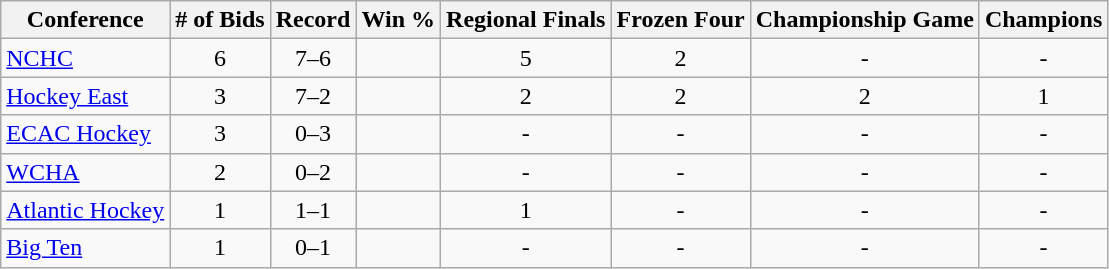<table class="wikitable sortable">
<tr>
<th>Conference</th>
<th># of Bids</th>
<th>Record</th>
<th>Win %</th>
<th>Regional Finals</th>
<th>Frozen Four</th>
<th>Championship Game</th>
<th>Champions</th>
</tr>
<tr align="center">
<td align="left"><a href='#'>NCHC</a></td>
<td>6</td>
<td>7–6</td>
<td></td>
<td>5</td>
<td>2</td>
<td>-</td>
<td>-</td>
</tr>
<tr align="center">
<td align="left"><a href='#'>Hockey East</a></td>
<td>3</td>
<td>7–2</td>
<td></td>
<td>2</td>
<td>2</td>
<td>2</td>
<td>1</td>
</tr>
<tr align="center">
<td align="left"><a href='#'>ECAC Hockey</a></td>
<td>3</td>
<td>0–3</td>
<td></td>
<td>-</td>
<td>-</td>
<td>-</td>
<td>-</td>
</tr>
<tr align="center">
<td align="left"><a href='#'>WCHA</a></td>
<td>2</td>
<td>0–2</td>
<td></td>
<td>-</td>
<td>-</td>
<td>-</td>
<td>-</td>
</tr>
<tr align="center">
<td align="left"><a href='#'>Atlantic Hockey</a></td>
<td>1</td>
<td>1–1</td>
<td></td>
<td>1</td>
<td>-</td>
<td>-</td>
<td>-</td>
</tr>
<tr align="center">
<td align="left"><a href='#'>Big Ten</a></td>
<td>1</td>
<td>0–1</td>
<td></td>
<td>-</td>
<td>-</td>
<td>-</td>
<td>-</td>
</tr>
</table>
